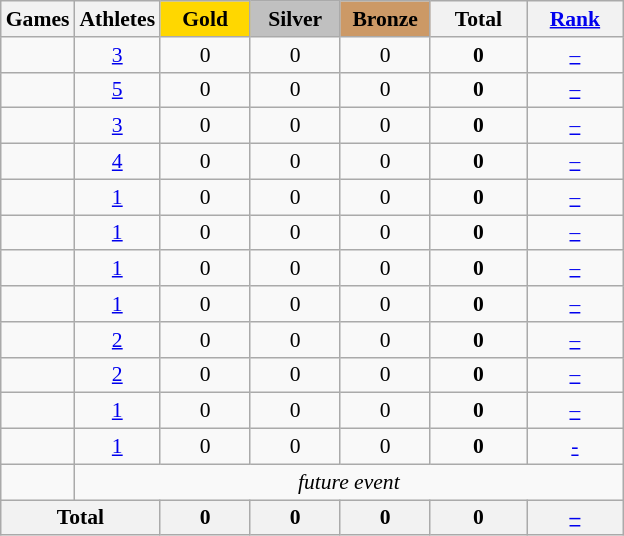<table class="wikitable" style="text-align:center; font-size:90%;">
<tr>
<th>Games</th>
<th>Athletes</th>
<td style="background:gold; width:3.7em; font-weight:bold;">Gold</td>
<td style="background:silver; width:3.7em; font-weight:bold;">Silver</td>
<td style="background:#cc9966; width:3.7em; font-weight:bold;">Bronze</td>
<th style="width:4em; font-weight:bold;">Total</th>
<th style="width:4em; font-weight:bold;"><a href='#'>Rank</a></th>
</tr>
<tr>
<td align=left></td>
<td><a href='#'>3</a></td>
<td>0</td>
<td>0</td>
<td>0</td>
<td><strong>0</strong></td>
<td><a href='#'>–</a></td>
</tr>
<tr>
<td align=left></td>
<td><a href='#'>5</a></td>
<td>0</td>
<td>0</td>
<td>0</td>
<td><strong>0</strong></td>
<td><a href='#'>–</a></td>
</tr>
<tr>
<td align=left></td>
<td><a href='#'>3</a></td>
<td>0</td>
<td>0</td>
<td>0</td>
<td><strong>0</strong></td>
<td><a href='#'>–</a></td>
</tr>
<tr>
<td align=left></td>
<td><a href='#'>4</a></td>
<td>0</td>
<td>0</td>
<td>0</td>
<td><strong>0</strong></td>
<td><a href='#'>–</a></td>
</tr>
<tr>
<td align=left></td>
<td><a href='#'>1</a></td>
<td>0</td>
<td>0</td>
<td>0</td>
<td><strong>0</strong></td>
<td><a href='#'>–</a></td>
</tr>
<tr>
<td align=left></td>
<td><a href='#'>1</a></td>
<td>0</td>
<td>0</td>
<td>0</td>
<td><strong>0</strong></td>
<td><a href='#'>–</a></td>
</tr>
<tr>
<td align=left></td>
<td><a href='#'>1</a></td>
<td>0</td>
<td>0</td>
<td>0</td>
<td><strong>0</strong></td>
<td><a href='#'>–</a></td>
</tr>
<tr>
<td align=left></td>
<td><a href='#'>1</a></td>
<td>0</td>
<td>0</td>
<td>0</td>
<td><strong>0</strong></td>
<td><a href='#'>–</a></td>
</tr>
<tr>
<td align=left></td>
<td><a href='#'>2</a></td>
<td>0</td>
<td>0</td>
<td>0</td>
<td><strong>0</strong></td>
<td><a href='#'>–</a></td>
</tr>
<tr>
<td align=left></td>
<td><a href='#'>2</a></td>
<td>0</td>
<td>0</td>
<td>0</td>
<td><strong>0</strong></td>
<td><a href='#'>–</a></td>
</tr>
<tr>
<td align=left></td>
<td><a href='#'>1</a></td>
<td>0</td>
<td>0</td>
<td>0</td>
<td><strong>0</strong></td>
<td><a href='#'>–</a></td>
</tr>
<tr>
<td align=left></td>
<td><a href='#'>1</a></td>
<td>0</td>
<td>0</td>
<td>0</td>
<td><strong>0</strong></td>
<td><a href='#'>-</a></td>
</tr>
<tr>
<td align=left></td>
<td colspan=6><em>future event</em></td>
</tr>
<tr>
<th colspan=2>Total</th>
<th>0</th>
<th>0</th>
<th>0</th>
<th>0</th>
<th><a href='#'>–</a></th>
</tr>
</table>
